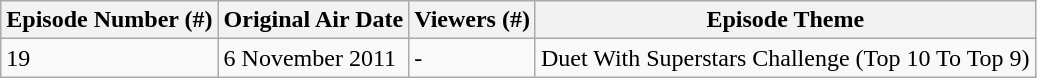<table class="wikitable">
<tr>
<th>Episode Number (#)</th>
<th>Original Air Date</th>
<th>Viewers (#)</th>
<th>Episode Theme</th>
</tr>
<tr>
<td>19</td>
<td>6 November 2011</td>
<td>-</td>
<td>Duet With Superstars Challenge (Top 10 To Top 9)</td>
</tr>
</table>
